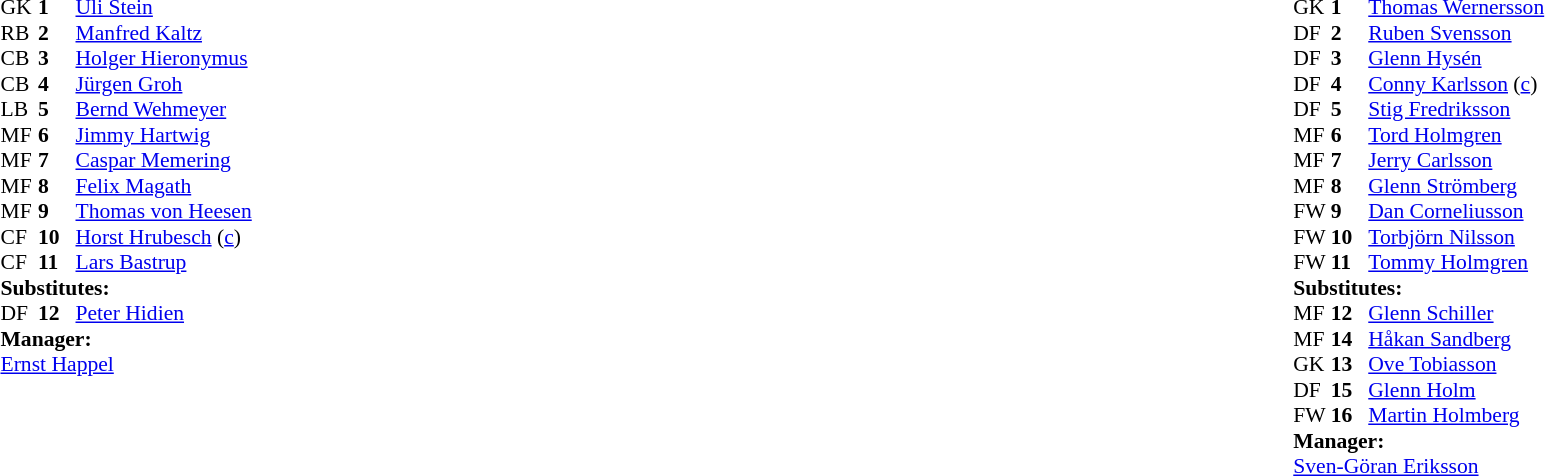<table width="100%">
<tr>
<td valign="top" width="50%"><br><table style="font-size:90%" cellspacing="0" cellpadding="0">
<tr>
<td colspan=4></td>
</tr>
<tr>
<th width=25></th>
<th width=25></th>
</tr>
<tr>
<td>GK</td>
<td><strong>1</strong></td>
<td> <a href='#'>Uli Stein</a></td>
</tr>
<tr>
<td>RB</td>
<td><strong>2</strong></td>
<td> <a href='#'>Manfred Kaltz</a></td>
<td></td>
<td></td>
</tr>
<tr>
<td>CB</td>
<td><strong>3</strong></td>
<td> <a href='#'>Holger Hieronymus</a></td>
</tr>
<tr>
<td>CB</td>
<td><strong>4</strong></td>
<td> <a href='#'>Jürgen Groh</a></td>
</tr>
<tr>
<td>LB</td>
<td><strong>5</strong></td>
<td> <a href='#'>Bernd Wehmeyer</a></td>
</tr>
<tr>
<td>MF</td>
<td><strong>6</strong></td>
<td> <a href='#'>Jimmy Hartwig</a></td>
</tr>
<tr>
<td>MF</td>
<td><strong>7</strong></td>
<td> <a href='#'>Caspar Memering</a></td>
</tr>
<tr>
<td>MF</td>
<td><strong>8</strong></td>
<td> <a href='#'>Felix Magath</a></td>
</tr>
<tr>
<td>MF</td>
<td><strong>9</strong></td>
<td> <a href='#'>Thomas von Heesen</a></td>
</tr>
<tr>
<td>CF</td>
<td><strong>10</strong></td>
<td> <a href='#'>Horst Hrubesch</a> (<a href='#'>c</a>)</td>
</tr>
<tr>
<td>CF</td>
<td><strong>11</strong></td>
<td> <a href='#'>Lars Bastrup</a></td>
</tr>
<tr>
<td colspan=3><strong>Substitutes:</strong></td>
</tr>
<tr>
<td>DF</td>
<td><strong>12</strong></td>
<td> <a href='#'>Peter Hidien</a></td>
<td></td>
<td></td>
</tr>
<tr>
<td colspan=3><strong>Manager:</strong></td>
</tr>
<tr>
<td colspan=4> <a href='#'>Ernst Happel</a></td>
</tr>
</table>
</td>
<td valign="top"></td>
<td valign="top" width="50%"><br><table style="font-size: 90%" cellspacing="0" cellpadding="0" align=center>
<tr>
<td colspan="4"></td>
</tr>
<tr>
<th width=25></th>
<th width=25></th>
</tr>
<tr>
<td>GK</td>
<td><strong>1</strong></td>
<td> <a href='#'>Thomas Wernersson</a></td>
</tr>
<tr>
<td>DF</td>
<td><strong>2</strong></td>
<td> <a href='#'>Ruben Svensson</a></td>
</tr>
<tr>
<td>DF</td>
<td><strong>3</strong></td>
<td> <a href='#'>Glenn Hysén</a></td>
<td></td>
<td></td>
</tr>
<tr>
<td>DF</td>
<td><strong>4</strong></td>
<td> <a href='#'>Conny Karlsson</a> (<a href='#'>c</a>)</td>
</tr>
<tr>
<td>DF</td>
<td><strong>5</strong></td>
<td> <a href='#'>Stig Fredriksson</a></td>
</tr>
<tr>
<td>MF</td>
<td><strong>6</strong></td>
<td> <a href='#'>Tord Holmgren</a></td>
</tr>
<tr>
<td>MF</td>
<td><strong>7</strong></td>
<td> <a href='#'>Jerry Carlsson</a></td>
</tr>
<tr>
<td>MF</td>
<td><strong>8</strong></td>
<td> <a href='#'>Glenn Strömberg</a></td>
</tr>
<tr>
<td>FW</td>
<td><strong>9</strong></td>
<td> <a href='#'>Dan Corneliusson</a></td>
<td></td>
<td></td>
</tr>
<tr>
<td>FW</td>
<td><strong>10</strong></td>
<td> <a href='#'>Torbjörn Nilsson</a></td>
</tr>
<tr>
<td>FW</td>
<td><strong>11</strong></td>
<td> <a href='#'>Tommy Holmgren</a></td>
</tr>
<tr>
<td colspan=3><strong>Substitutes:</strong></td>
</tr>
<tr>
<td>MF</td>
<td><strong>12</strong></td>
<td> <a href='#'>Glenn Schiller</a></td>
<td></td>
<td></td>
</tr>
<tr>
<td>MF</td>
<td><strong>14</strong></td>
<td> <a href='#'>Håkan Sandberg</a></td>
<td></td>
<td></td>
</tr>
<tr>
<td>GK</td>
<td><strong>13</strong></td>
<td> <a href='#'>Ove Tobiasson</a></td>
<td></td>
<td></td>
</tr>
<tr>
<td>DF</td>
<td><strong>15</strong></td>
<td> <a href='#'>Glenn Holm</a></td>
<td></td>
<td></td>
</tr>
<tr>
<td>FW</td>
<td><strong>16</strong></td>
<td> <a href='#'>Martin Holmberg</a></td>
<td></td>
<td></td>
</tr>
<tr>
<td colspan=3><strong>Manager:</strong></td>
</tr>
<tr>
<td colspan=4> <a href='#'>Sven-Göran Eriksson</a></td>
</tr>
</table>
</td>
</tr>
</table>
